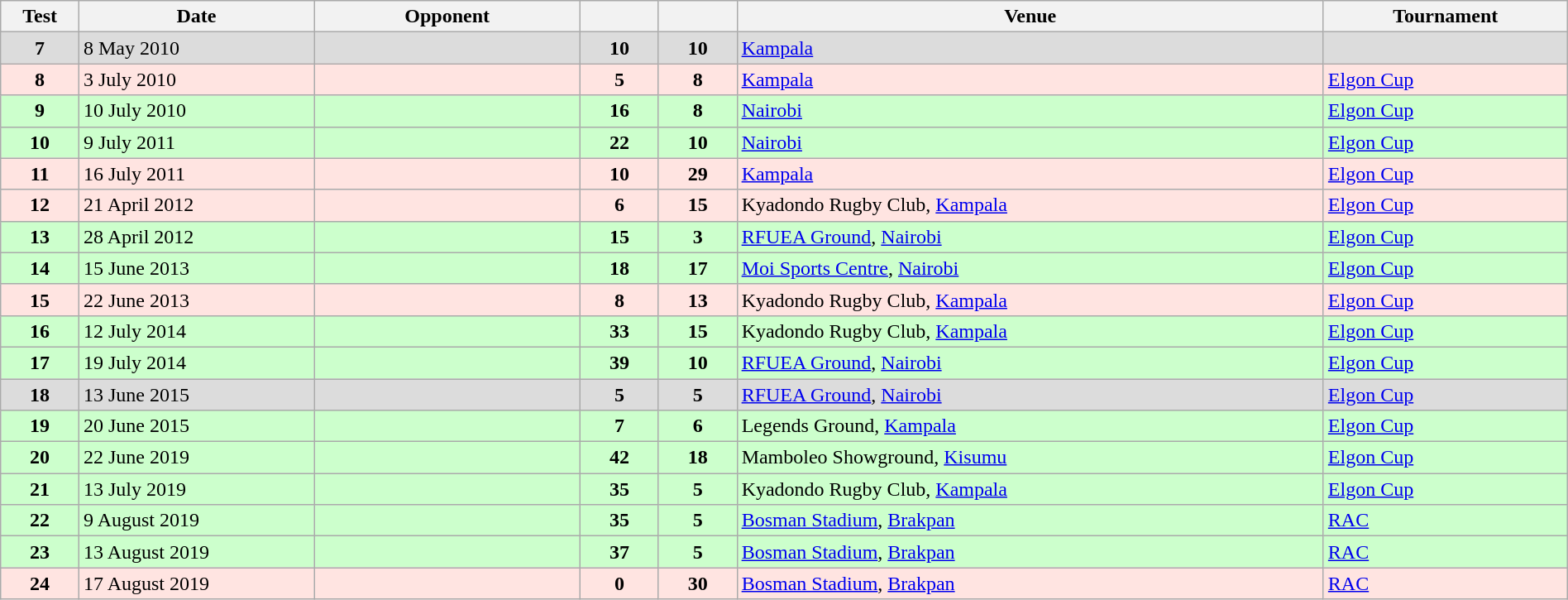<table class="wikitable sortable" style="width:100%">
<tr>
<th style="width:5%">Test</th>
<th style="width:15%">Date</th>
<th style="width:17%">Opponent</th>
<th style="width:5%"></th>
<th style="width:5%"></th>
<th>Venue</th>
<th>Tournament</th>
</tr>
<tr bgcolor="DCDCDC">
<td align="center"><strong>7</strong></td>
<td>8 May 2010</td>
<td></td>
<td align="center"><strong>10</strong></td>
<td align="center"><strong>10</strong></td>
<td><a href='#'>Kampala</a></td>
<td></td>
</tr>
<tr bgcolor="FFE4E1">
<td align="center"><strong>8</strong></td>
<td>3 July 2010</td>
<td></td>
<td align="center"><strong>5</strong></td>
<td align="center"><strong>8</strong></td>
<td><a href='#'>Kampala</a></td>
<td><a href='#'>Elgon Cup</a></td>
</tr>
<tr bgcolor="#ccffcc">
<td align="center"><strong>9</strong></td>
<td>10 July 2010</td>
<td></td>
<td align="center"><strong>16</strong></td>
<td align="center"><strong>8</strong></td>
<td><a href='#'>Nairobi</a></td>
<td><a href='#'>Elgon Cup</a></td>
</tr>
<tr bgcolor="#ccffcc">
<td align="center"><strong>10</strong></td>
<td>9 July 2011</td>
<td></td>
<td align="center"><strong>22</strong></td>
<td align="center"><strong>10</strong></td>
<td><a href='#'>Nairobi</a></td>
<td><a href='#'>Elgon Cup</a></td>
</tr>
<tr bgcolor="FFE4E1">
<td align="center"><strong>11</strong></td>
<td>16 July 2011</td>
<td></td>
<td align="center"><strong>10</strong></td>
<td align="center"><strong>29</strong></td>
<td><a href='#'>Kampala</a></td>
<td><a href='#'>Elgon Cup</a></td>
</tr>
<tr bgcolor="FFE4E1">
<td align="center"><strong>12</strong></td>
<td>21 April 2012</td>
<td></td>
<td align="center"><strong>6</strong></td>
<td align="center"><strong>15</strong></td>
<td>Kyadondo Rugby Club, <a href='#'>Kampala</a></td>
<td><a href='#'>Elgon Cup</a></td>
</tr>
<tr bgcolor="#ccffcc">
<td align="center"><strong>13</strong></td>
<td>28 April 2012</td>
<td></td>
<td align="center"><strong>15</strong></td>
<td align="center"><strong>3</strong></td>
<td><a href='#'>RFUEA Ground</a>, <a href='#'>Nairobi</a></td>
<td><a href='#'>Elgon Cup</a></td>
</tr>
<tr bgcolor="#ccffcc">
<td align="center"><strong>14</strong></td>
<td>15 June 2013</td>
<td></td>
<td align="center"><strong>18</strong></td>
<td align="center"><strong>17</strong></td>
<td><a href='#'>Moi Sports Centre</a>, <a href='#'>Nairobi</a></td>
<td><a href='#'>Elgon Cup</a></td>
</tr>
<tr bgcolor="FFE4E1">
<td align="center"><strong>15</strong></td>
<td>22 June 2013</td>
<td></td>
<td align="center"><strong>8</strong></td>
<td align="center"><strong>13</strong></td>
<td>Kyadondo Rugby Club, <a href='#'>Kampala</a></td>
<td><a href='#'>Elgon Cup</a></td>
</tr>
<tr bgcolor="#ccffcc">
<td align="center"><strong>16</strong></td>
<td>12 July 2014</td>
<td></td>
<td align="center"><strong>33</strong></td>
<td align="center"><strong>15</strong></td>
<td>Kyadondo Rugby Club, <a href='#'>Kampala</a></td>
<td><a href='#'>Elgon Cup</a></td>
</tr>
<tr bgcolor="#ccffcc">
<td align="center"><strong>17</strong></td>
<td>19 July 2014</td>
<td></td>
<td align="center"><strong>39</strong></td>
<td align="center"><strong>10</strong></td>
<td><a href='#'>RFUEA Ground</a>, <a href='#'>Nairobi</a></td>
<td><a href='#'>Elgon Cup</a></td>
</tr>
<tr bgcolor="DCDCDC">
<td align="center"><strong>18</strong></td>
<td>13 June 2015</td>
<td></td>
<td align="center"><strong>5</strong></td>
<td align="center"><strong>5</strong></td>
<td><a href='#'>RFUEA Ground</a>, <a href='#'>Nairobi</a></td>
<td><a href='#'>Elgon Cup</a></td>
</tr>
<tr bgcolor="#ccffcc">
<td align="center"><strong>19</strong></td>
<td>20 June 2015</td>
<td></td>
<td align="center"><strong>7</strong></td>
<td align="center"><strong>6</strong></td>
<td>Legends Ground, <a href='#'>Kampala</a></td>
<td><a href='#'>Elgon Cup</a></td>
</tr>
<tr bgcolor="#ccffcc">
<td align="center"><strong>20</strong></td>
<td>22 June 2019</td>
<td></td>
<td align="center"><strong>42</strong></td>
<td align="center"><strong>18</strong></td>
<td>Mamboleo Showground, <a href='#'>Kisumu</a></td>
<td><a href='#'>Elgon Cup</a></td>
</tr>
<tr bgcolor="#ccffcc">
<td align="center"><strong>21</strong></td>
<td>13 July 2019</td>
<td></td>
<td align="center"><strong>35</strong></td>
<td align="center"><strong>5</strong></td>
<td>Kyadondo Rugby Club, <a href='#'>Kampala</a></td>
<td><a href='#'>Elgon Cup</a></td>
</tr>
<tr bgcolor="#ccffcc">
<td align="center"><strong>22</strong></td>
<td>9 August 2019</td>
<td></td>
<td align="center"><strong>35</strong></td>
<td align="center"><strong>5</strong></td>
<td><a href='#'>Bosman Stadium</a>, <a href='#'>Brakpan</a></td>
<td><a href='#'>RAC</a></td>
</tr>
<tr bgcolor="#ccffcc">
<td align="center"><strong>23</strong></td>
<td>13 August 2019</td>
<td></td>
<td align="center"><strong>37</strong></td>
<td align="center"><strong>5</strong></td>
<td><a href='#'>Bosman Stadium</a>, <a href='#'>Brakpan</a></td>
<td><a href='#'>RAC</a></td>
</tr>
<tr bgcolor="FFE4E1">
<td align="center"><strong>24</strong></td>
<td>17 August 2019</td>
<td></td>
<td align="center"><strong>0</strong></td>
<td align="center"><strong>30</strong></td>
<td><a href='#'>Bosman Stadium</a>, <a href='#'>Brakpan</a></td>
<td><a href='#'>RAC</a></td>
</tr>
</table>
